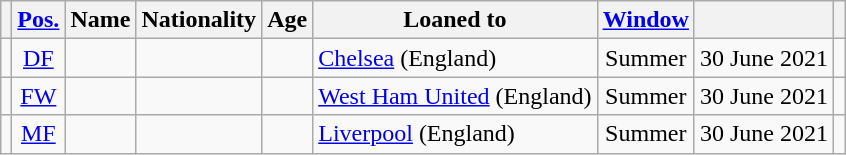<table class="wikitable sortable" style="text-align:center;">
<tr>
<th scope=col></th>
<th scope=col><a href='#'>Pos.</a></th>
<th scope=col>Name</th>
<th scope=col>Nationality</th>
<th scope=col>Age</th>
<th scope=col>Loaned to</th>
<th scope=col><a href='#'>Window</a></th>
<th scope=col></th>
<th scope=col class=unsortable></th>
</tr>
<tr>
<td></td>
<td><a href='#'>DF</a></td>
<td align=left></td>
<td align=left></td>
<td></td>
<td align=left><a href='#'>Chelsea</a> (England)</td>
<td>Summer</td>
<td>30 June 2021</td>
<td></td>
</tr>
<tr>
<td></td>
<td><a href='#'>FW</a></td>
<td align=left></td>
<td align=left></td>
<td></td>
<td align=left><a href='#'>West Ham United</a> (England)</td>
<td>Summer</td>
<td>30 June 2021</td>
<td></td>
</tr>
<tr>
<td></td>
<td><a href='#'>MF</a></td>
<td align=left></td>
<td align=left></td>
<td></td>
<td align=left><a href='#'>Liverpool</a> (England)</td>
<td>Summer</td>
<td>30 June 2021</td>
<td></td>
</tr>
</table>
